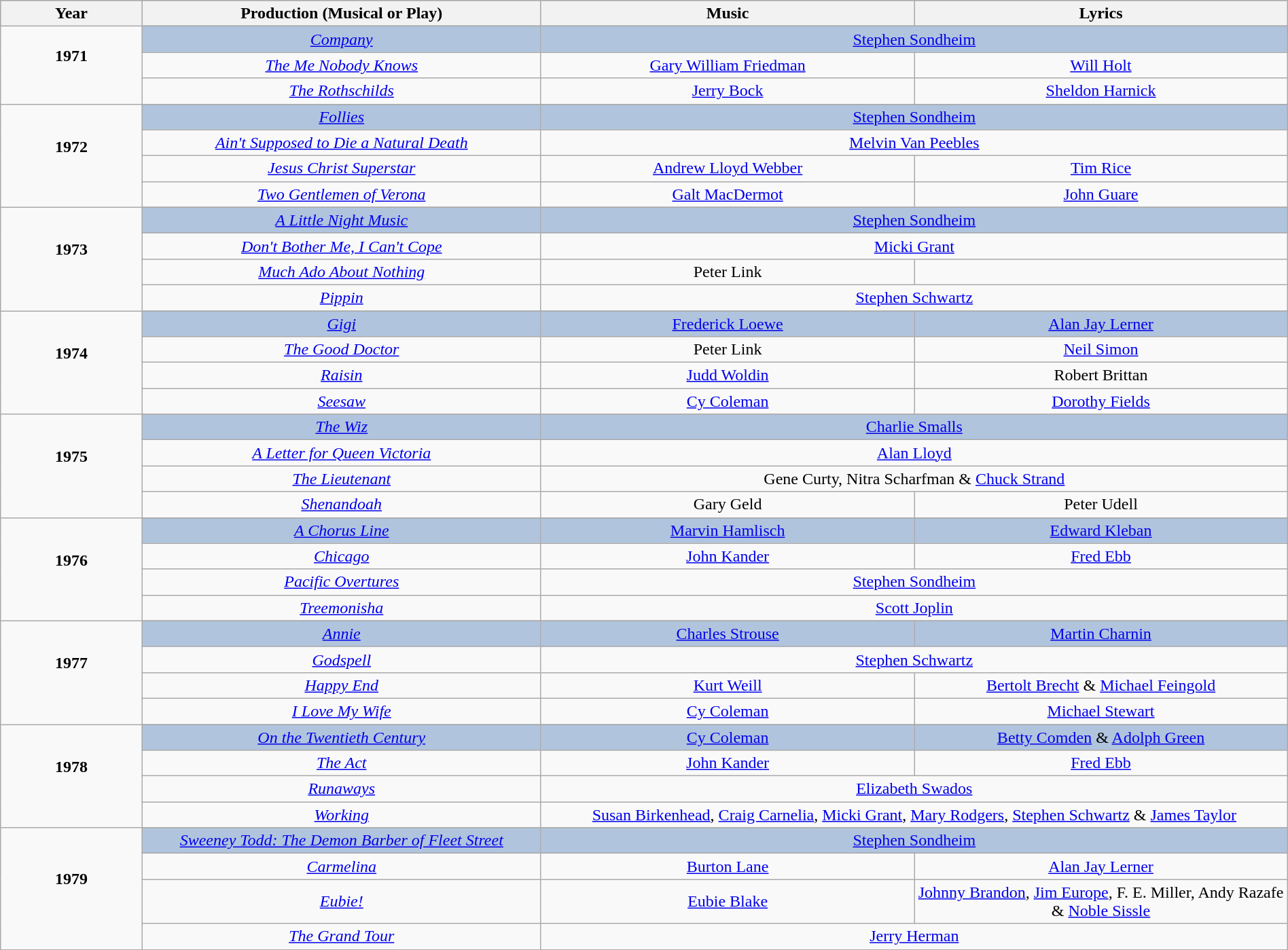<table class="wikitable" style="width:100%; text-align:center;">
<tr style="background:#bebebe;">
<th style="width:11%;">Year</th>
<th style="width:31%;">Production (Musical or Play)</th>
<th style="width:29%;">Music</th>
<th style="width:29%;">Lyrics</th>
</tr>
<tr>
<td rowspan="4" align="center"><strong>1971</strong><br><br></td>
</tr>
<tr style="background:#B0C4DE">
<td><em><a href='#'>Company</a></em></td>
<td colspan="2"><a href='#'>Stephen Sondheim</a></td>
</tr>
<tr>
<td><em><a href='#'>The Me Nobody Knows</a></em></td>
<td><a href='#'>Gary William Friedman</a></td>
<td><a href='#'>Will Holt</a></td>
</tr>
<tr>
<td><em><a href='#'>The Rothschilds</a></em></td>
<td><a href='#'>Jerry Bock</a></td>
<td><a href='#'>Sheldon Harnick</a></td>
</tr>
<tr>
<td rowspan="5" align="center"><strong>1972</strong><br><br></td>
</tr>
<tr style="background:#B0C4DE">
<td><em><a href='#'>Follies</a></em></td>
<td colspan="2"><a href='#'>Stephen Sondheim</a></td>
</tr>
<tr>
<td><em><a href='#'>Ain't Supposed to Die a Natural Death</a></em></td>
<td colspan="2"><a href='#'>Melvin Van Peebles</a></td>
</tr>
<tr>
<td><em><a href='#'>Jesus Christ Superstar</a></em></td>
<td><a href='#'>Andrew Lloyd Webber</a></td>
<td><a href='#'>Tim Rice</a></td>
</tr>
<tr>
<td><em><a href='#'>Two Gentlemen of Verona</a></em></td>
<td><a href='#'>Galt MacDermot</a></td>
<td><a href='#'>John Guare</a></td>
</tr>
<tr>
<td rowspan="5" align="center"><strong>1973</strong><br><br></td>
</tr>
<tr style="background:#B0C4DE">
<td><em><a href='#'>A Little Night Music</a></em></td>
<td colspan="2"><a href='#'>Stephen Sondheim</a></td>
</tr>
<tr>
<td><em><a href='#'>Don't Bother Me, I Can't Cope</a></em></td>
<td colspan="2"><a href='#'>Micki Grant</a></td>
</tr>
<tr>
<td><em><a href='#'>Much Ado About Nothing</a></em></td>
<td>Peter Link</td>
<td></td>
</tr>
<tr>
<td><em><a href='#'>Pippin</a></em></td>
<td colspan="2"><a href='#'>Stephen Schwartz</a></td>
</tr>
<tr>
<td rowspan="5" align="center"><strong>1974</strong><br><br></td>
</tr>
<tr style="background:#B0C4DE">
<td><em><a href='#'>Gigi</a></em></td>
<td><a href='#'>Frederick Loewe</a></td>
<td><a href='#'>Alan Jay Lerner</a></td>
</tr>
<tr>
<td><em><a href='#'>The Good Doctor</a></em></td>
<td>Peter Link</td>
<td><a href='#'>Neil Simon</a></td>
</tr>
<tr>
<td><em><a href='#'>Raisin</a></em></td>
<td><a href='#'>Judd Woldin</a></td>
<td>Robert Brittan</td>
</tr>
<tr>
<td><em><a href='#'>Seesaw</a></em></td>
<td><a href='#'>Cy Coleman</a></td>
<td><a href='#'>Dorothy Fields</a></td>
</tr>
<tr>
<td rowspan="5" align="center"><strong>1975</strong><br><br></td>
</tr>
<tr style="background:#B0C4DE">
<td><em><a href='#'>The Wiz</a></em></td>
<td colspan="2"><a href='#'>Charlie Smalls</a></td>
</tr>
<tr>
<td><em><a href='#'>A Letter for Queen Victoria</a></em></td>
<td colspan="2"><a href='#'>Alan Lloyd</a></td>
</tr>
<tr>
<td><em><a href='#'>The Lieutenant</a></em></td>
<td colspan="2">Gene Curty, Nitra Scharfman & <a href='#'>Chuck Strand</a></td>
</tr>
<tr>
<td><em><a href='#'>Shenandoah</a></em></td>
<td>Gary Geld</td>
<td>Peter Udell</td>
</tr>
<tr>
<td rowspan="5" align="center"><strong>1976</strong><br><br></td>
</tr>
<tr style="background:#B0C4DE">
<td><em><a href='#'>A Chorus Line</a></em></td>
<td><a href='#'>Marvin Hamlisch</a></td>
<td><a href='#'>Edward Kleban</a></td>
</tr>
<tr>
<td><em><a href='#'>Chicago</a></em></td>
<td><a href='#'>John Kander</a></td>
<td><a href='#'>Fred Ebb</a></td>
</tr>
<tr>
<td><em><a href='#'>Pacific Overtures</a></em></td>
<td colspan="2"><a href='#'>Stephen Sondheim</a></td>
</tr>
<tr>
<td><em><a href='#'>Treemonisha</a></em></td>
<td colspan="2"><a href='#'>Scott Joplin</a></td>
</tr>
<tr>
<td rowspan="5" align="center"><strong>1977</strong><br><br></td>
</tr>
<tr style="background:#B0C4DE">
<td><em><a href='#'>Annie</a></em></td>
<td><a href='#'>Charles Strouse</a></td>
<td><a href='#'>Martin Charnin</a></td>
</tr>
<tr>
<td><em><a href='#'>Godspell</a></em></td>
<td colspan="2"><a href='#'>Stephen Schwartz</a></td>
</tr>
<tr>
<td><em><a href='#'>Happy End</a></em></td>
<td><a href='#'>Kurt Weill</a></td>
<td><a href='#'>Bertolt Brecht</a> & <a href='#'>Michael Feingold</a></td>
</tr>
<tr>
<td><em><a href='#'>I Love My Wife</a></em></td>
<td><a href='#'>Cy Coleman</a></td>
<td><a href='#'>Michael Stewart</a></td>
</tr>
<tr>
<td rowspan="5" align="center"><strong>1978</strong><br><br></td>
</tr>
<tr style="background:#B0C4DE">
<td><em><a href='#'>On the Twentieth Century</a></em></td>
<td><a href='#'>Cy Coleman</a></td>
<td><a href='#'>Betty Comden</a> & <a href='#'>Adolph Green</a></td>
</tr>
<tr>
<td><em><a href='#'>The Act</a></em></td>
<td><a href='#'>John Kander</a></td>
<td><a href='#'>Fred Ebb</a></td>
</tr>
<tr>
<td><em><a href='#'>Runaways</a></em></td>
<td colspan="2"><a href='#'>Elizabeth Swados</a></td>
</tr>
<tr>
<td><em><a href='#'>Working</a></em></td>
<td colspan="2"><a href='#'>Susan Birkenhead</a>, <a href='#'>Craig Carnelia</a>, <a href='#'>Micki Grant</a>, <a href='#'>Mary Rodgers</a>, <a href='#'>Stephen Schwartz</a> & <a href='#'>James Taylor</a></td>
</tr>
<tr>
<td rowspan="5" align="center"><strong>1979</strong><br><br></td>
</tr>
<tr style="background:#B0C4DE">
<td><em><a href='#'>Sweeney Todd: The Demon Barber of Fleet Street</a></em></td>
<td colspan="2"><a href='#'>Stephen Sondheim</a></td>
</tr>
<tr>
<td><em><a href='#'>Carmelina</a></em></td>
<td><a href='#'>Burton Lane</a></td>
<td><a href='#'>Alan Jay Lerner</a></td>
</tr>
<tr>
<td><em><a href='#'>Eubie!</a></em></td>
<td><a href='#'>Eubie Blake</a></td>
<td><a href='#'>Johnny Brandon</a>, <a href='#'>Jim Europe</a>, F. E. Miller, Andy Razafe & <a href='#'>Noble Sissle</a></td>
</tr>
<tr>
<td><em><a href='#'>The Grand Tour</a></em></td>
<td colspan="2"><a href='#'>Jerry Herman</a></td>
</tr>
</table>
